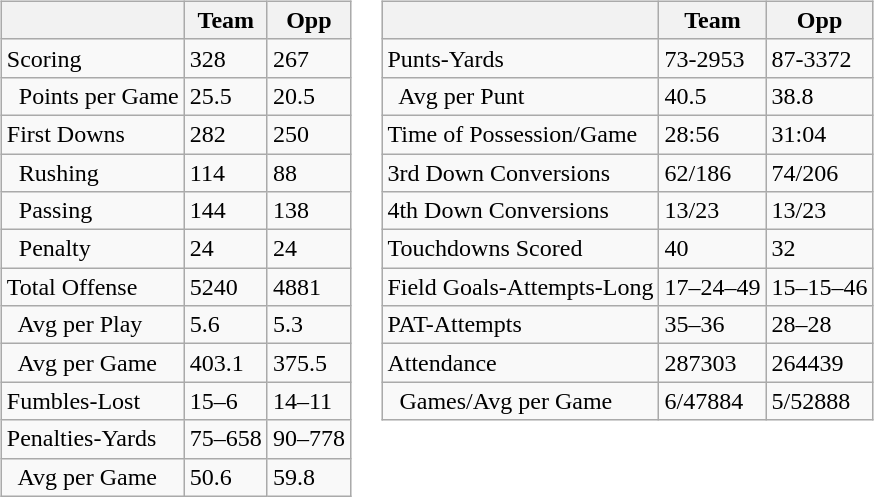<table>
<tr>
<td valign="top"><br><table class="wikitable" style="white-space:nowrap;">
<tr>
<th></th>
<th>Team</th>
<th>Opp</th>
</tr>
<tr>
<td>Scoring</td>
<td>328</td>
<td>267</td>
</tr>
<tr>
<td>  Points per Game</td>
<td>25.5</td>
<td>20.5</td>
</tr>
<tr>
<td>First Downs</td>
<td>282</td>
<td>250</td>
</tr>
<tr>
<td>  Rushing</td>
<td>114</td>
<td>88</td>
</tr>
<tr>
<td>  Passing</td>
<td>144</td>
<td>138</td>
</tr>
<tr>
<td>  Penalty</td>
<td>24</td>
<td>24</td>
</tr>
<tr>
<td>Total Offense</td>
<td>5240</td>
<td>4881</td>
</tr>
<tr>
<td>  Avg per Play</td>
<td>5.6</td>
<td>5.3</td>
</tr>
<tr>
<td>  Avg per Game</td>
<td>403.1</td>
<td>375.5</td>
</tr>
<tr>
<td>Fumbles-Lost</td>
<td>15–6</td>
<td>14–11</td>
</tr>
<tr>
<td>Penalties-Yards</td>
<td>75–658</td>
<td>90–778</td>
</tr>
<tr>
<td>  Avg per Game</td>
<td>50.6</td>
<td>59.8</td>
</tr>
</table>
</td>
<td valign="top"><br><table class="wikitable" style="white-space:nowrap;">
<tr>
<th></th>
<th>Team</th>
<th>Opp</th>
</tr>
<tr>
<td>Punts-Yards</td>
<td>73-2953</td>
<td>87-3372</td>
</tr>
<tr>
<td>  Avg per Punt</td>
<td>40.5</td>
<td>38.8</td>
</tr>
<tr>
<td>Time of Possession/Game</td>
<td>28:56</td>
<td>31:04</td>
</tr>
<tr>
<td>3rd Down Conversions</td>
<td>62/186</td>
<td>74/206</td>
</tr>
<tr>
<td>4th Down Conversions</td>
<td>13/23</td>
<td>13/23</td>
</tr>
<tr>
<td>Touchdowns Scored</td>
<td>40</td>
<td>32</td>
</tr>
<tr>
<td>Field Goals-Attempts-Long</td>
<td>17–24–49</td>
<td>15–15–46</td>
</tr>
<tr>
<td>PAT-Attempts</td>
<td>35–36</td>
<td>28–28</td>
</tr>
<tr>
<td>Attendance</td>
<td>287303</td>
<td>264439</td>
</tr>
<tr>
<td>  Games/Avg per Game</td>
<td>6/47884</td>
<td>5/52888</td>
</tr>
</table>
</td>
</tr>
</table>
